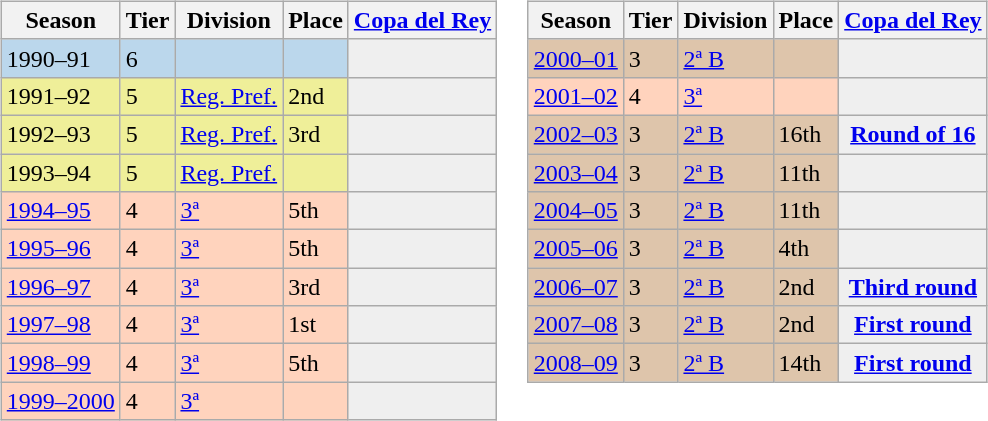<table>
<tr>
<td valign="top" width=0%><br><table class="wikitable">
<tr style="background:#f0f6fa;">
<th>Season</th>
<th>Tier</th>
<th>Division</th>
<th>Place</th>
<th><a href='#'>Copa del Rey</a></th>
</tr>
<tr>
<td style="background:#BBD7EC;">1990–91</td>
<td style="background:#BBD7EC;">6</td>
<td style="background:#BBD7EC;"></td>
<td style="background:#BBD7EC;"></td>
<th style="background:#efefef;"></th>
</tr>
<tr>
<td style="background:#EFEF99;">1991–92</td>
<td style="background:#EFEF99;">5</td>
<td style="background:#EFEF99;"><a href='#'>Reg. Pref.</a></td>
<td style="background:#EFEF99;">2nd</td>
<th style="background:#efefef;"></th>
</tr>
<tr>
<td style="background:#EFEF99;">1992–93</td>
<td style="background:#EFEF99;">5</td>
<td style="background:#EFEF99;"><a href='#'>Reg. Pref.</a></td>
<td style="background:#EFEF99;">3rd</td>
<th style="background:#efefef;"></th>
</tr>
<tr>
<td style="background:#EFEF99;">1993–94</td>
<td style="background:#EFEF99;">5</td>
<td style="background:#EFEF99;"><a href='#'>Reg. Pref.</a></td>
<td style="background:#EFEF99;"></td>
<th style="background:#efefef;"></th>
</tr>
<tr>
<td style="background:#FFD3BD;"><a href='#'>1994–95</a></td>
<td style="background:#FFD3BD;">4</td>
<td style="background:#FFD3BD;"><a href='#'>3ª</a></td>
<td style="background:#FFD3BD;">5th</td>
<th style="background:#efefef;"></th>
</tr>
<tr>
<td style="background:#FFD3BD;"><a href='#'>1995–96</a></td>
<td style="background:#FFD3BD;">4</td>
<td style="background:#FFD3BD;"><a href='#'>3ª</a></td>
<td style="background:#FFD3BD;">5th</td>
<th style="background:#efefef;"></th>
</tr>
<tr>
<td style="background:#FFD3BD;"><a href='#'>1996–97</a></td>
<td style="background:#FFD3BD;">4</td>
<td style="background:#FFD3BD;"><a href='#'>3ª</a></td>
<td style="background:#FFD3BD;">3rd</td>
<th style="background:#efefef;"></th>
</tr>
<tr>
<td style="background:#FFD3BD;"><a href='#'>1997–98</a></td>
<td style="background:#FFD3BD;">4</td>
<td style="background:#FFD3BD;"><a href='#'>3ª</a></td>
<td style="background:#FFD3BD;">1st</td>
<th style="background:#efefef;"></th>
</tr>
<tr>
<td style="background:#FFD3BD;"><a href='#'>1998–99</a></td>
<td style="background:#FFD3BD;">4</td>
<td style="background:#FFD3BD;"><a href='#'>3ª</a></td>
<td style="background:#FFD3BD;">5th</td>
<th style="background:#efefef;"></th>
</tr>
<tr>
<td style="background:#FFD3BD;"><a href='#'>1999–2000</a></td>
<td style="background:#FFD3BD;">4</td>
<td style="background:#FFD3BD;"><a href='#'>3ª</a></td>
<td style="background:#FFD3BD;"></td>
<th style="background:#efefef;"></th>
</tr>
</table>
</td>
<td valign="top" width=0%><br><table class="wikitable">
<tr style="background:#f0f6fa;">
<th>Season</th>
<th>Tier</th>
<th>Division</th>
<th>Place</th>
<th><a href='#'>Copa del Rey</a></th>
</tr>
<tr>
<td style="background:#DEC5AB;"><a href='#'>2000–01</a></td>
<td style="background:#DEC5AB;">3</td>
<td style="background:#DEC5AB;"><a href='#'>2ª B</a></td>
<td style="background:#DEC5AB;"></td>
<th style="background:#efefef;"></th>
</tr>
<tr>
<td style="background:#FFD3BD;"><a href='#'>2001–02</a></td>
<td style="background:#FFD3BD;">4</td>
<td style="background:#FFD3BD;"><a href='#'>3ª</a></td>
<td style="background:#FFD3BD;"></td>
<th style="background:#efefef;"></th>
</tr>
<tr>
<td style="background:#DEC5AB;"><a href='#'>2002–03</a></td>
<td style="background:#DEC5AB;">3</td>
<td style="background:#DEC5AB;"><a href='#'>2ª B</a></td>
<td style="background:#DEC5AB;">16th</td>
<th style="background:#efefef;"><a href='#'>Round of 16</a></th>
</tr>
<tr>
<td style="background:#DEC5AB;"><a href='#'>2003–04</a></td>
<td style="background:#DEC5AB;">3</td>
<td style="background:#DEC5AB;"><a href='#'>2ª B</a></td>
<td style="background:#DEC5AB;">11th</td>
<th style="background:#efefef;"></th>
</tr>
<tr>
<td style="background:#DEC5AB;"><a href='#'>2004–05</a></td>
<td style="background:#DEC5AB;">3</td>
<td style="background:#DEC5AB;"><a href='#'>2ª B</a></td>
<td style="background:#DEC5AB;">11th</td>
<th style="background:#efefef;"></th>
</tr>
<tr>
<td style="background:#DEC5AB;"><a href='#'>2005–06</a></td>
<td style="background:#DEC5AB;">3</td>
<td style="background:#DEC5AB;"><a href='#'>2ª B</a></td>
<td style="background:#DEC5AB;">4th</td>
<th style="background:#efefef;"></th>
</tr>
<tr>
<td style="background:#DEC5AB;"><a href='#'>2006–07</a></td>
<td style="background:#DEC5AB;">3</td>
<td style="background:#DEC5AB;"><a href='#'>2ª B</a></td>
<td style="background:#DEC5AB;">2nd</td>
<th style="background:#efefef;"><a href='#'>Third round</a></th>
</tr>
<tr>
<td style="background:#DEC5AB;"><a href='#'>2007–08</a></td>
<td style="background:#DEC5AB;">3</td>
<td style="background:#DEC5AB;"><a href='#'>2ª B</a></td>
<td style="background:#DEC5AB;">2nd</td>
<th style="background:#efefef;"><a href='#'>First round</a></th>
</tr>
<tr>
<td style="background:#DEC5AB;"><a href='#'>2008–09</a></td>
<td style="background:#DEC5AB;">3</td>
<td style="background:#DEC5AB;"><a href='#'>2ª B</a></td>
<td style="background:#DEC5AB;">14th</td>
<th style="background:#efefef;"><a href='#'>First round</a></th>
</tr>
</table>
</td>
</tr>
</table>
